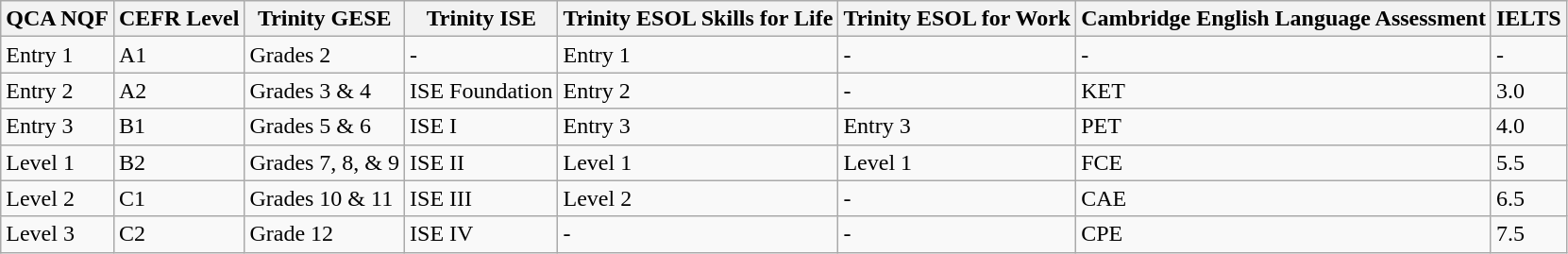<table class="wikitable">
<tr>
<th>QCA NQF</th>
<th>CEFR Level</th>
<th>Trinity GESE</th>
<th>Trinity ISE</th>
<th>Trinity ESOL Skills for Life</th>
<th>Trinity ESOL for Work</th>
<th>Cambridge English Language Assessment</th>
<th>IELTS</th>
</tr>
<tr>
<td>Entry 1</td>
<td>A1</td>
<td>Grades 2</td>
<td>-</td>
<td>Entry 1</td>
<td>-</td>
<td>-</td>
<td>-</td>
</tr>
<tr>
<td>Entry 2</td>
<td>A2</td>
<td>Grades 3 & 4</td>
<td>ISE Foundation</td>
<td>Entry 2</td>
<td>-</td>
<td>KET</td>
<td>3.0</td>
</tr>
<tr>
<td>Entry 3</td>
<td>B1</td>
<td>Grades 5 & 6</td>
<td>ISE I</td>
<td>Entry 3</td>
<td>Entry 3</td>
<td>PET</td>
<td>4.0</td>
</tr>
<tr>
<td>Level 1</td>
<td>B2</td>
<td>Grades 7, 8, & 9</td>
<td>ISE II</td>
<td>Level 1</td>
<td>Level 1</td>
<td>FCE</td>
<td>5.5</td>
</tr>
<tr>
<td>Level 2</td>
<td>C1</td>
<td>Grades 10 & 11</td>
<td>ISE III</td>
<td>Level 2</td>
<td>-</td>
<td>CAE</td>
<td>6.5</td>
</tr>
<tr>
<td>Level 3</td>
<td>C2</td>
<td>Grade 12</td>
<td>ISE IV</td>
<td>-</td>
<td>-</td>
<td>CPE</td>
<td>7.5</td>
</tr>
</table>
